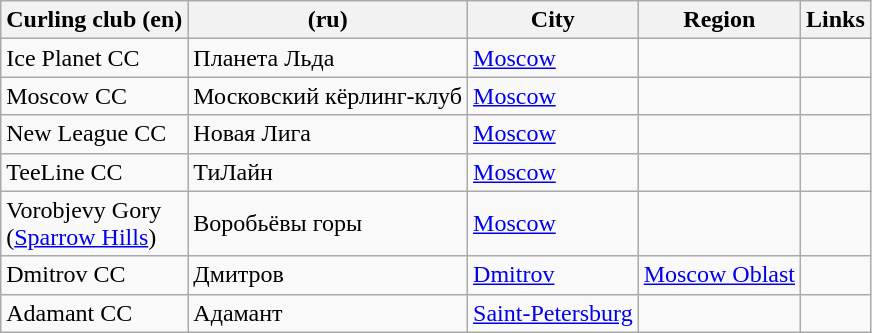<table class="wikitable sortable" style="vertical-align:top">
<tr>
<th>Curling club (en)</th>
<th>(ru)</th>
<th>City</th>
<th>Region</th>
<th>Links</th>
</tr>
<tr>
<td>Ice Planet CC</td>
<td>Планета Льда</td>
<td><a href='#'>Moscow</a></td>
<td></td>
<td></td>
</tr>
<tr>
<td>Moscow CC</td>
<td>Московский кёрлинг-клуб</td>
<td><a href='#'>Moscow</a></td>
<td></td>
<td> </td>
</tr>
<tr>
<td>New League CC</td>
<td>Новая Лига</td>
<td><a href='#'>Moscow</a></td>
<td></td>
<td></td>
</tr>
<tr>
<td>TeeLine CC</td>
<td>ТиЛайн</td>
<td><a href='#'>Moscow</a></td>
<td></td>
<td> </td>
</tr>
<tr>
<td>Vorobjevy Gory<br>(<a href='#'>Sparrow Hills</a>)</td>
<td>Воробьёвы горы</td>
<td><a href='#'>Moscow</a></td>
<td></td>
<td> </td>
</tr>
<tr>
<td>Dmitrov CC</td>
<td>Дмитров</td>
<td><a href='#'>Dmitrov</a></td>
<td><a href='#'>Moscow Oblast</a></td>
<td></td>
</tr>
<tr>
<td>Adamant CC</td>
<td>Адамант</td>
<td><a href='#'>Saint-Petersburg</a></td>
<td></td>
<td> </td>
</tr>
</table>
